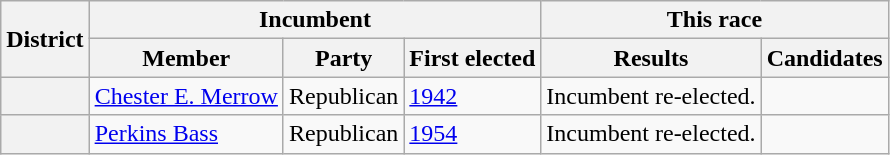<table class=wikitable>
<tr>
<th rowspan=2>District</th>
<th colspan=3>Incumbent</th>
<th colspan=2>This race</th>
</tr>
<tr>
<th>Member</th>
<th>Party</th>
<th>First elected</th>
<th>Results</th>
<th>Candidates</th>
</tr>
<tr>
<th></th>
<td><a href='#'>Chester E. Merrow</a></td>
<td>Republican</td>
<td><a href='#'>1942</a></td>
<td>Incumbent re-elected.</td>
<td nowrap></td>
</tr>
<tr>
<th></th>
<td><a href='#'>Perkins Bass</a></td>
<td>Republican</td>
<td><a href='#'>1954</a></td>
<td>Incumbent re-elected.</td>
<td nowrap></td>
</tr>
</table>
